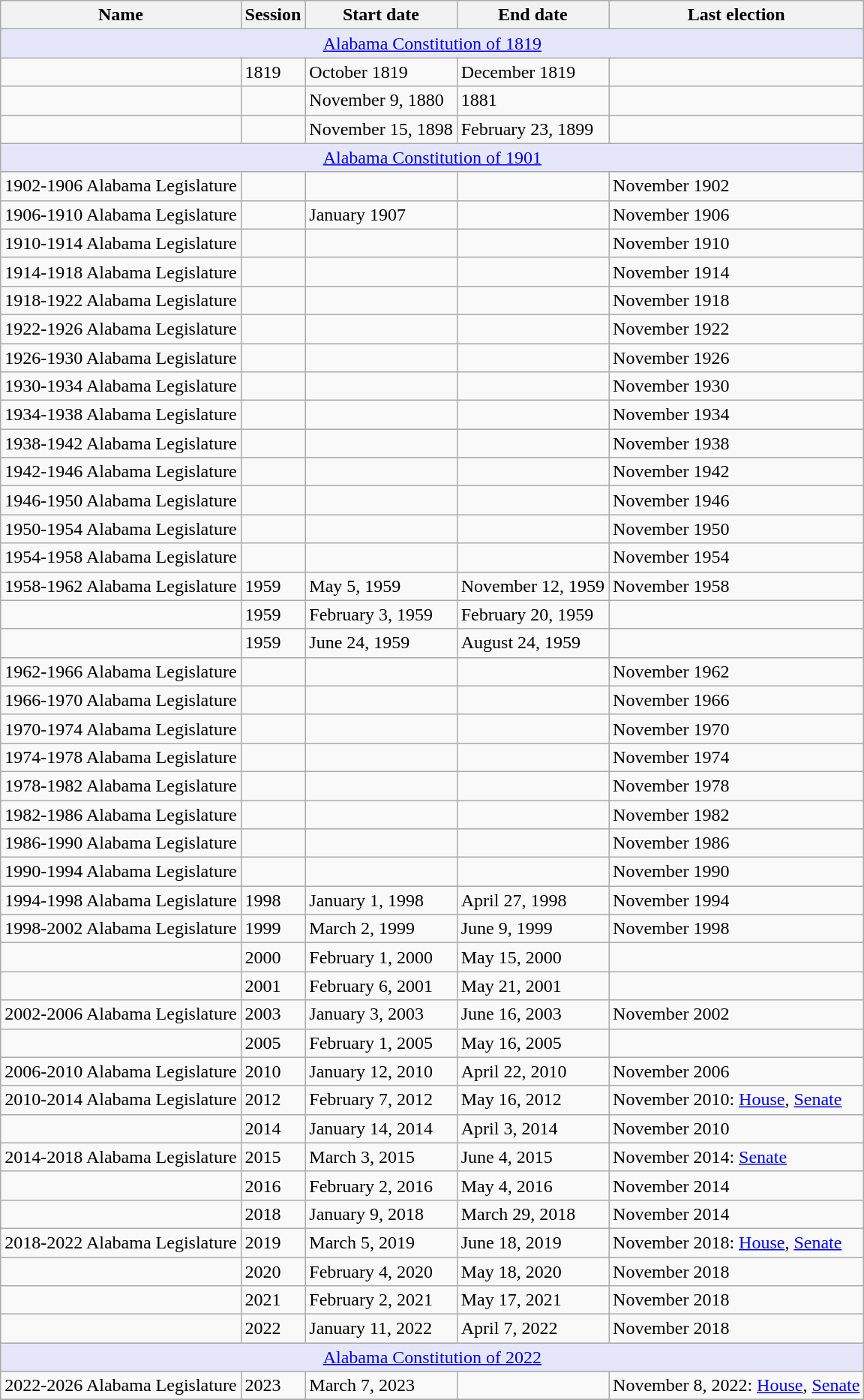<table class="wikitable mw-datatable sticky-header">
<tr>
<th>Name</th>
<th>Session</th>
<th>Start date</th>
<th>End date</th>
<th>Last election</th>
</tr>
<tr>
<td colspan=5 style="text-align: center; background-color:#E6E6FA;"><a href='#'>Alabama Constitution of 1819</a></td>
</tr>
<tr>
<td></td>
<td>1819</td>
<td>October 1819 </td>
<td>December 1819</td>
<td></td>
</tr>
<tr>
<td></td>
<td></td>
<td>November 9, 1880</td>
<td>1881</td>
<td></td>
</tr>
<tr>
<td></td>
<td></td>
<td>November 15, 1898</td>
<td>February 23, 1899</td>
<td></td>
</tr>
<tr>
<td colspan=5 style="text-align: center; background-color:#E6E6FA;"><a href='#'>Alabama Constitution of 1901</a></td>
</tr>
<tr>
<td>1902-1906 Alabama Legislature</td>
<td></td>
<td></td>
<td></td>
<td>November 1902</td>
</tr>
<tr>
<td>1906-1910 Alabama Legislature</td>
<td></td>
<td>January 1907</td>
<td></td>
<td>November 1906</td>
</tr>
<tr>
<td>1910-1914 Alabama Legislature</td>
<td></td>
<td></td>
<td></td>
<td>November 1910</td>
</tr>
<tr>
<td>1914-1918 Alabama Legislature</td>
<td></td>
<td></td>
<td></td>
<td>November 1914</td>
</tr>
<tr>
<td>1918-1922 Alabama Legislature</td>
<td></td>
<td></td>
<td></td>
<td>November 1918</td>
</tr>
<tr>
<td>1922-1926 Alabama Legislature</td>
<td></td>
<td></td>
<td></td>
<td>November 1922</td>
</tr>
<tr>
<td>1926-1930 Alabama Legislature</td>
<td></td>
<td></td>
<td></td>
<td>November 1926</td>
</tr>
<tr>
<td>1930-1934 Alabama Legislature</td>
<td></td>
<td></td>
<td></td>
<td>November 1930</td>
</tr>
<tr>
<td>1934-1938 Alabama Legislature</td>
<td></td>
<td></td>
<td></td>
<td>November 1934</td>
</tr>
<tr>
<td>1938-1942 Alabama Legislature</td>
<td></td>
<td></td>
<td></td>
<td>November 1938</td>
</tr>
<tr>
<td>1942-1946 Alabama Legislature</td>
<td></td>
<td></td>
<td></td>
<td>November 1942</td>
</tr>
<tr>
<td>1946-1950 Alabama Legislature</td>
<td></td>
<td></td>
<td></td>
<td>November 1946</td>
</tr>
<tr>
<td>1950-1954 Alabama Legislature</td>
<td></td>
<td></td>
<td></td>
<td>November 1950</td>
</tr>
<tr>
<td>1954-1958 Alabama Legislature</td>
<td></td>
<td></td>
<td></td>
<td>November 1954</td>
</tr>
<tr>
<td>1958-1962 Alabama Legislature</td>
<td>1959</td>
<td>May 5, 1959</td>
<td>November 12, 1959</td>
<td>November 1958</td>
</tr>
<tr>
<td></td>
<td>1959</td>
<td>February 3, 1959</td>
<td>February 20, 1959</td>
<td></td>
</tr>
<tr>
<td></td>
<td>1959</td>
<td>June 24, 1959</td>
<td>August 24, 1959</td>
<td></td>
</tr>
<tr>
<td>1962-1966 Alabama Legislature</td>
<td></td>
<td></td>
<td></td>
<td>November 1962</td>
</tr>
<tr>
<td>1966-1970 Alabama Legislature</td>
<td></td>
<td></td>
<td></td>
<td>November 1966</td>
</tr>
<tr>
<td>1970-1974 Alabama Legislature</td>
<td></td>
<td></td>
<td></td>
<td>November 1970</td>
</tr>
<tr>
<td>1974-1978 Alabama Legislature</td>
<td></td>
<td></td>
<td></td>
<td>November 1974</td>
</tr>
<tr>
<td>1978-1982 Alabama Legislature</td>
<td></td>
<td></td>
<td></td>
<td>November 1978</td>
</tr>
<tr>
<td>1982-1986 Alabama Legislature</td>
<td></td>
<td></td>
<td></td>
<td>November 1982</td>
</tr>
<tr>
<td>1986-1990 Alabama Legislature</td>
<td></td>
<td></td>
<td></td>
<td>November 1986</td>
</tr>
<tr>
<td>1990-1994 Alabama Legislature</td>
<td></td>
<td></td>
<td></td>
<td>November 1990</td>
</tr>
<tr>
<td>1994-1998 Alabama Legislature</td>
<td>1998</td>
<td>January 1, 1998</td>
<td>April 27, 1998</td>
<td>November 1994</td>
</tr>
<tr>
<td>1998-2002 Alabama Legislature</td>
<td>1999</td>
<td>March 2, 1999</td>
<td>June 9, 1999</td>
<td>November 1998</td>
</tr>
<tr>
<td></td>
<td>2000</td>
<td>February 1, 2000</td>
<td>May 15, 2000</td>
<td></td>
</tr>
<tr>
<td></td>
<td>2001</td>
<td>February 6, 2001</td>
<td>May 21, 2001</td>
<td></td>
</tr>
<tr>
<td>2002-2006 Alabama Legislature</td>
<td>2003</td>
<td>January 3, 2003</td>
<td>June 16, 2003</td>
<td>November 2002</td>
</tr>
<tr>
<td></td>
<td>2005</td>
<td>February 1, 2005</td>
<td>May 16, 2005</td>
<td></td>
</tr>
<tr>
<td>2006-2010 Alabama Legislature</td>
<td>2010</td>
<td>January 12, 2010 </td>
<td>April 22, 2010</td>
<td>November 2006</td>
</tr>
<tr>
<td>2010-2014 Alabama Legislature</td>
<td>2012</td>
<td>February 7, 2012</td>
<td>May 16, 2012</td>
<td>November 2010: <a href='#'>House</a>, <a href='#'>Senate</a></td>
</tr>
<tr>
<td></td>
<td>2014</td>
<td>January 14, 2014</td>
<td>April 3, 2014</td>
<td>November 2010</td>
</tr>
<tr>
<td>2014-2018 Alabama Legislature</td>
<td>2015</td>
<td>March 3, 2015</td>
<td>June 4, 2015</td>
<td>November 2014: <a href='#'>Senate</a></td>
</tr>
<tr>
<td></td>
<td>2016</td>
<td>February 2, 2016</td>
<td>May 4, 2016</td>
<td>November 2014</td>
</tr>
<tr>
<td></td>
<td>2018</td>
<td>January 9, 2018 </td>
<td>March 29, 2018</td>
<td>November 2014</td>
</tr>
<tr>
<td>2018-2022 Alabama Legislature</td>
<td>2019</td>
<td>March 5, 2019 </td>
<td>June 18, 2019</td>
<td>November 2018: <a href='#'>House</a>, <a href='#'>Senate</a></td>
</tr>
<tr>
<td></td>
<td>2020</td>
<td>February 4, 2020</td>
<td>May 18, 2020</td>
<td>November 2018</td>
</tr>
<tr>
<td></td>
<td>2021</td>
<td>February 2, 2021</td>
<td>May 17, 2021</td>
<td>November 2018</td>
</tr>
<tr>
<td></td>
<td>2022</td>
<td>January 11, 2022</td>
<td>April 7, 2022</td>
<td>November 2018</td>
</tr>
<tr>
<td colspan=5 style="text-align: center; background-color:#E6E6FA;"><a href='#'>Alabama Constitution of 2022</a> </td>
</tr>
<tr>
<td>2022-2026 Alabama Legislature</td>
<td>2023</td>
<td>March 7, 2023</td>
<td></td>
<td>November 8, 2022: <a href='#'>House</a>, <a href='#'>Senate</a></td>
</tr>
<tr>
</tr>
</table>
